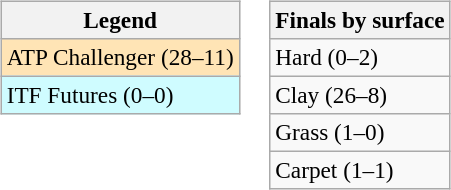<table>
<tr valign=top>
<td><br><table class=wikitable style=font-size:97%>
<tr>
<th>Legend</th>
</tr>
<tr bgcolor=moccasin>
<td>ATP Challenger (28–11)</td>
</tr>
<tr bgcolor=cffcff>
<td>ITF Futures (0–0)</td>
</tr>
</table>
</td>
<td><br><table class=wikitable style=font-size:97%>
<tr>
<th>Finals by surface</th>
</tr>
<tr>
<td>Hard (0–2)</td>
</tr>
<tr>
<td>Clay (26–8)</td>
</tr>
<tr>
<td>Grass (1–0)</td>
</tr>
<tr>
<td>Carpet (1–1)</td>
</tr>
</table>
</td>
</tr>
</table>
